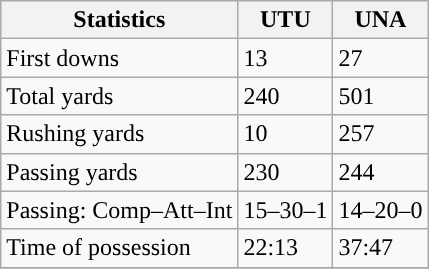<table class="wikitable" style="float: left;">
<tr>
<th>Statistics</th>
<th>UTU</th>
<th>UNA</th>
</tr>
<tr>
<td>First downs</td>
<td>13</td>
<td>27</td>
</tr>
<tr>
<td>Total yards</td>
<td>240</td>
<td>501</td>
</tr>
<tr>
<td>Rushing yards</td>
<td>10</td>
<td>257</td>
</tr>
<tr>
<td>Passing yards</td>
<td>230</td>
<td>244</td>
</tr>
<tr>
<td>Passing: Comp–Att–Int</td>
<td>15–30–1</td>
<td>14–20–0</td>
</tr>
<tr>
<td>Time of possession</td>
<td>22:13</td>
<td>37:47</td>
</tr>
<tr>
</tr>
</table>
